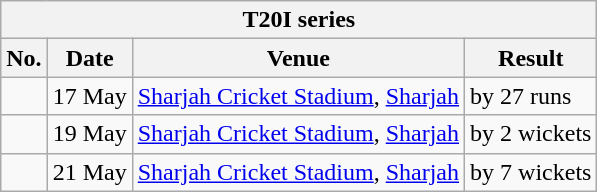<table class="wikitable">
<tr>
<th colspan="4">T20I series</th>
</tr>
<tr>
<th>No.</th>
<th>Date</th>
<th>Venue</th>
<th>Result</th>
</tr>
<tr>
<td></td>
<td>17 May</td>
<td><a href='#'>Sharjah Cricket Stadium</a>, <a href='#'>Sharjah</a></td>
<td> by 27 runs</td>
</tr>
<tr>
<td></td>
<td>19 May</td>
<td><a href='#'>Sharjah Cricket Stadium</a>, <a href='#'>Sharjah</a></td>
<td> by 2 wickets</td>
</tr>
<tr>
<td></td>
<td>21 May</td>
<td><a href='#'>Sharjah Cricket Stadium</a>, <a href='#'>Sharjah</a></td>
<td> by 7 wickets</td>
</tr>
</table>
